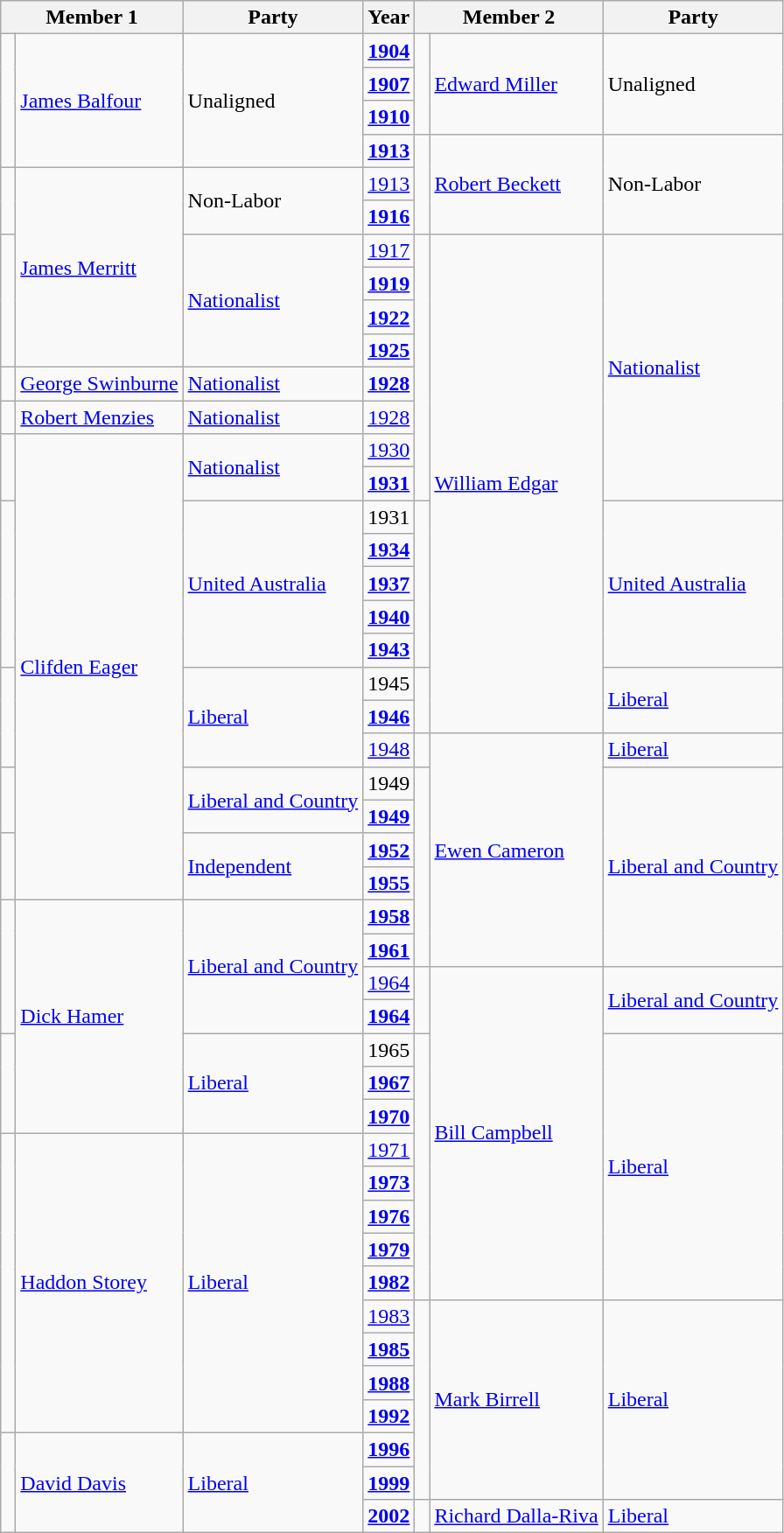<table class="wikitable">
<tr>
<th colspan="2">Member 1</th>
<th>Party</th>
<th>Year</th>
<th colspan="2">Member 2</th>
<th>Party</th>
</tr>
<tr>
<td rowspan="4" > </td>
<td rowspan="4"><a href='#'>James Balfour</a></td>
<td rowspan="4">Unaligned</td>
<td><strong><a href='#'>1904</a></strong></td>
<td rowspan="3" > </td>
<td rowspan="3"><a href='#'>Edward Miller</a></td>
<td rowspan="3">Unaligned</td>
</tr>
<tr>
<td><strong><a href='#'>1907</a></strong></td>
</tr>
<tr>
<td><strong><a href='#'>1910</a></strong></td>
</tr>
<tr>
<td><strong><a href='#'>1913</a></strong></td>
<td rowspan="3" > </td>
<td rowspan="3"><a href='#'>Robert Beckett</a></td>
<td rowspan="3">Non-Labor</td>
</tr>
<tr>
<td rowspan="2" > </td>
<td rowspan="6"><a href='#'>James Merritt</a></td>
<td rowspan="2">Non-Labor</td>
<td><a href='#'>1913</a></td>
</tr>
<tr>
<td><strong><a href='#'>1916</a></strong></td>
</tr>
<tr>
<td rowspan="4" > </td>
<td rowspan="4"><a href='#'>Nationalist</a></td>
<td><a href='#'>1917</a></td>
<td rowspan="8" > </td>
<td rowspan="15"><a href='#'>William Edgar</a></td>
<td rowspan="8"><a href='#'>Nationalist</a></td>
</tr>
<tr>
<td><strong><a href='#'>1919</a></strong></td>
</tr>
<tr>
<td><strong><a href='#'>1922</a></strong></td>
</tr>
<tr>
<td><strong><a href='#'>1925</a></strong></td>
</tr>
<tr>
<td> </td>
<td><a href='#'>George Swinburne</a></td>
<td><a href='#'>Nationalist</a></td>
<td><strong><a href='#'>1928</a></strong></td>
</tr>
<tr>
<td> </td>
<td><a href='#'>Robert Menzies</a></td>
<td><a href='#'>Nationalist</a></td>
<td><a href='#'>1928</a></td>
</tr>
<tr>
<td rowspan="2" > </td>
<td rowspan="14"><a href='#'>Clifden Eager</a></td>
<td rowspan="2"><a href='#'>Nationalist</a></td>
<td><a href='#'>1930</a></td>
</tr>
<tr>
<td><strong><a href='#'>1931</a></strong></td>
</tr>
<tr>
<td rowspan="5" > </td>
<td rowspan="5"><a href='#'>United Australia</a></td>
<td>1931</td>
<td rowspan="5" > </td>
<td rowspan="5"><a href='#'>United Australia</a></td>
</tr>
<tr>
<td><strong><a href='#'>1934</a></strong></td>
</tr>
<tr>
<td><strong><a href='#'>1937</a></strong></td>
</tr>
<tr>
<td><strong><a href='#'>1940</a></strong></td>
</tr>
<tr>
<td><strong><a href='#'>1943</a></strong></td>
</tr>
<tr>
<td rowspan="3" > </td>
<td rowspan="3"><a href='#'>Liberal</a></td>
<td>1945</td>
<td rowspan="2" > </td>
<td rowspan="2"><a href='#'>Liberal</a></td>
</tr>
<tr>
<td><strong><a href='#'>1946</a></strong></td>
</tr>
<tr>
<td><a href='#'>1948</a></td>
<td> </td>
<td rowspan="7"><a href='#'>Ewen Cameron</a></td>
<td><a href='#'>Liberal</a></td>
</tr>
<tr>
<td rowspan="2" > </td>
<td rowspan="2"><a href='#'>Liberal and Country</a></td>
<td>1949</td>
<td rowspan="6" > </td>
<td rowspan="6"><a href='#'>Liberal and Country</a></td>
</tr>
<tr>
<td><strong><a href='#'>1949</a></strong></td>
</tr>
<tr>
<td rowspan="2" > </td>
<td rowspan="2"><a href='#'>Independent</a></td>
<td><strong><a href='#'>1952</a></strong></td>
</tr>
<tr>
<td><strong><a href='#'>1955</a></strong></td>
</tr>
<tr>
<td rowspan="4" > </td>
<td rowspan="7"><a href='#'>Dick Hamer</a></td>
<td rowspan="4"><a href='#'>Liberal and Country</a></td>
<td><strong><a href='#'>1958</a></strong></td>
</tr>
<tr>
<td><strong><a href='#'>1961</a></strong></td>
</tr>
<tr>
<td><a href='#'>1964</a></td>
<td rowspan="2" > </td>
<td rowspan="10"><a href='#'>Bill Campbell</a></td>
<td rowspan="2"><a href='#'>Liberal and Country</a></td>
</tr>
<tr>
<td><strong><a href='#'>1964</a></strong></td>
</tr>
<tr>
<td rowspan="3" > </td>
<td rowspan="3"><a href='#'>Liberal</a></td>
<td>1965</td>
<td rowspan="8" > </td>
<td rowspan="8"><a href='#'>Liberal</a></td>
</tr>
<tr>
<td><strong><a href='#'>1967</a></strong></td>
</tr>
<tr>
<td><strong><a href='#'>1970</a></strong></td>
</tr>
<tr>
<td rowspan="9" > </td>
<td rowspan="9"><a href='#'>Haddon Storey</a></td>
<td rowspan="9"><a href='#'>Liberal</a></td>
<td><a href='#'>1971</a></td>
</tr>
<tr>
<td><strong><a href='#'>1973</a></strong></td>
</tr>
<tr>
<td><strong><a href='#'>1976</a></strong></td>
</tr>
<tr>
<td><strong><a href='#'>1979</a></strong></td>
</tr>
<tr>
<td><strong><a href='#'>1982</a></strong></td>
</tr>
<tr>
<td><a href='#'>1983</a></td>
<td rowspan="6" > </td>
<td rowspan="6"><a href='#'>Mark Birrell</a></td>
<td rowspan="6"><a href='#'>Liberal</a></td>
</tr>
<tr>
<td><strong><a href='#'>1985</a></strong></td>
</tr>
<tr>
<td><strong><a href='#'>1988</a></strong></td>
</tr>
<tr>
<td><strong><a href='#'>1992</a></strong></td>
</tr>
<tr>
<td rowspan="3" > </td>
<td rowspan="3"><a href='#'>David Davis</a></td>
<td rowspan="3"><a href='#'>Liberal</a></td>
<td><strong><a href='#'>1996</a></strong></td>
</tr>
<tr>
<td><strong><a href='#'>1999</a></strong></td>
</tr>
<tr>
<td><strong><a href='#'>2002</a></strong></td>
<td> </td>
<td><a href='#'>Richard Dalla-Riva</a></td>
<td><a href='#'>Liberal</a></td>
</tr>
</table>
